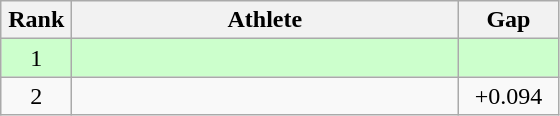<table class=wikitable style="text-align:center">
<tr>
<th width=40>Rank</th>
<th width=250>Athlete</th>
<th width=60>Gap</th>
</tr>
<tr bgcolor="ccffcc">
<td>1</td>
<td align=left></td>
<td></td>
</tr>
<tr>
<td>2</td>
<td align=left></td>
<td>+0.094</td>
</tr>
</table>
